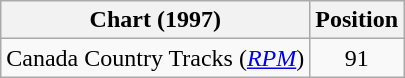<table class="wikitable sortable">
<tr>
<th scope="col">Chart (1997)</th>
<th scope="col">Position</th>
</tr>
<tr>
<td>Canada Country Tracks (<em><a href='#'>RPM</a></em>)</td>
<td align="center">91</td>
</tr>
</table>
